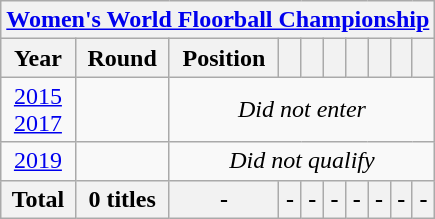<table class="wikitable" style="text-align: center;">
<tr>
<th colspan=10><a href='#'>Women's World Floorball Championship</a></th>
</tr>
<tr>
<th>Year</th>
<th>Round</th>
<th>Position</th>
<th></th>
<th></th>
<th></th>
<th></th>
<th></th>
<th></th>
<th></th>
</tr>
<tr>
<td> <a href='#'>2015</a> <br>   <a href='#'>2017</a></td>
<td></td>
<td colspan=9><em>Did not enter</em></td>
</tr>
<tr>
<td> <a href='#'>2019</a></td>
<td></td>
<td colspan=9><em>Did not qualify</em></td>
</tr>
<tr>
<th>Total</th>
<th>0 titles</th>
<th>-</th>
<th>-</th>
<th>-</th>
<th>-</th>
<th>-</th>
<th>-</th>
<th>-</th>
<th>-</th>
</tr>
</table>
